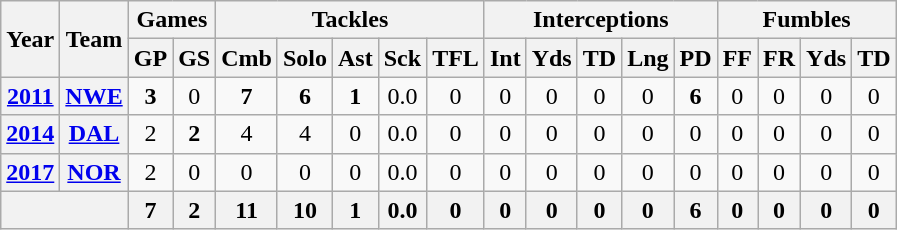<table class="wikitable" style="text-align:center">
<tr>
<th rowspan="2">Year</th>
<th rowspan="2">Team</th>
<th colspan="2">Games</th>
<th colspan="5">Tackles</th>
<th colspan="5">Interceptions</th>
<th colspan="4">Fumbles</th>
</tr>
<tr>
<th>GP</th>
<th>GS</th>
<th>Cmb</th>
<th>Solo</th>
<th>Ast</th>
<th>Sck</th>
<th>TFL</th>
<th>Int</th>
<th>Yds</th>
<th>TD</th>
<th>Lng</th>
<th>PD</th>
<th>FF</th>
<th>FR</th>
<th>Yds</th>
<th>TD</th>
</tr>
<tr>
<th><a href='#'>2011</a></th>
<th><a href='#'>NWE</a></th>
<td><strong>3</strong></td>
<td>0</td>
<td><strong>7</strong></td>
<td><strong>6</strong></td>
<td><strong>1</strong></td>
<td>0.0</td>
<td>0</td>
<td>0</td>
<td>0</td>
<td>0</td>
<td>0</td>
<td><strong>6</strong></td>
<td>0</td>
<td>0</td>
<td>0</td>
<td>0</td>
</tr>
<tr>
<th><a href='#'>2014</a></th>
<th><a href='#'>DAL</a></th>
<td>2</td>
<td><strong>2</strong></td>
<td>4</td>
<td>4</td>
<td>0</td>
<td>0.0</td>
<td>0</td>
<td>0</td>
<td>0</td>
<td>0</td>
<td>0</td>
<td>0</td>
<td>0</td>
<td>0</td>
<td>0</td>
<td>0</td>
</tr>
<tr>
<th><a href='#'>2017</a></th>
<th><a href='#'>NOR</a></th>
<td>2</td>
<td>0</td>
<td>0</td>
<td>0</td>
<td>0</td>
<td>0.0</td>
<td>0</td>
<td>0</td>
<td>0</td>
<td>0</td>
<td>0</td>
<td>0</td>
<td>0</td>
<td>0</td>
<td>0</td>
<td>0</td>
</tr>
<tr>
<th colspan="2"></th>
<th>7</th>
<th>2</th>
<th>11</th>
<th>10</th>
<th>1</th>
<th>0.0</th>
<th>0</th>
<th>0</th>
<th>0</th>
<th>0</th>
<th>0</th>
<th>6</th>
<th>0</th>
<th>0</th>
<th>0</th>
<th>0</th>
</tr>
</table>
